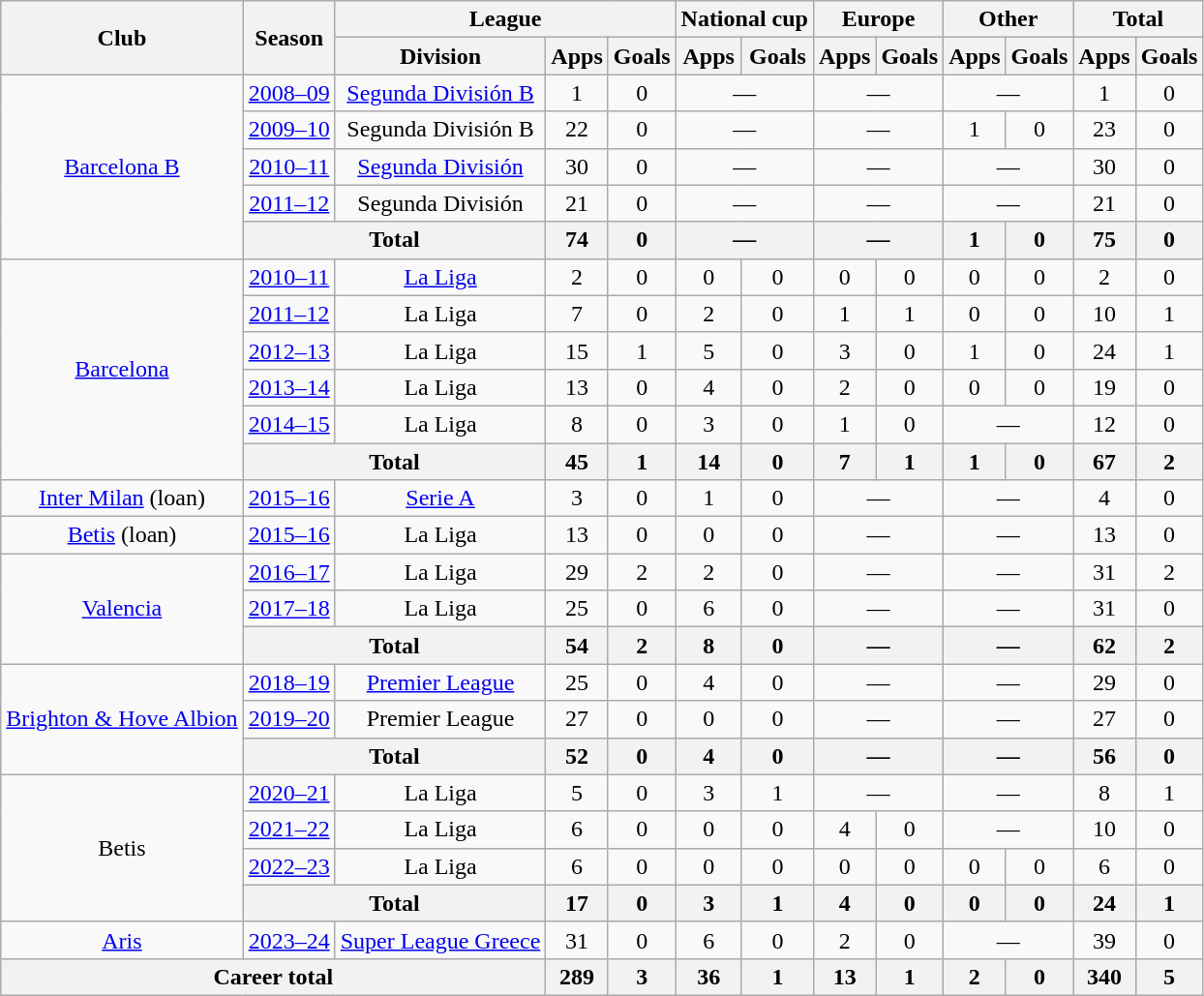<table class="wikitable" style="text-align:center">
<tr>
<th rowspan="2">Club</th>
<th rowspan="2">Season</th>
<th colspan="3">League</th>
<th colspan="2">National cup</th>
<th colspan="2">Europe</th>
<th colspan="2">Other</th>
<th colspan="2">Total</th>
</tr>
<tr>
<th>Division</th>
<th>Apps</th>
<th>Goals</th>
<th>Apps</th>
<th>Goals</th>
<th>Apps</th>
<th>Goals</th>
<th>Apps</th>
<th>Goals</th>
<th>Apps</th>
<th>Goals</th>
</tr>
<tr>
<td rowspan="5"><a href='#'>Barcelona B</a></td>
<td><a href='#'>2008–09</a></td>
<td><a href='#'>Segunda División B</a></td>
<td>1</td>
<td>0</td>
<td colspan="2">—</td>
<td colspan="2">—</td>
<td colspan="2">—</td>
<td>1</td>
<td>0</td>
</tr>
<tr>
<td><a href='#'>2009–10</a></td>
<td>Segunda División B</td>
<td>22</td>
<td>0</td>
<td colspan="2">—</td>
<td colspan="2">—</td>
<td>1</td>
<td>0</td>
<td>23</td>
<td>0</td>
</tr>
<tr>
<td><a href='#'>2010–11</a></td>
<td><a href='#'>Segunda División</a></td>
<td>30</td>
<td>0</td>
<td colspan="2">—</td>
<td colspan="2">—</td>
<td colspan="2">—</td>
<td>30</td>
<td>0</td>
</tr>
<tr>
<td><a href='#'>2011–12</a></td>
<td>Segunda División</td>
<td>21</td>
<td>0</td>
<td colspan="2">—</td>
<td colspan="2">—</td>
<td colspan="2">—</td>
<td>21</td>
<td>0</td>
</tr>
<tr>
<th colspan="2">Total</th>
<th>74</th>
<th>0</th>
<th colspan="2">—</th>
<th colspan="2">—</th>
<th>1</th>
<th>0</th>
<th>75</th>
<th>0</th>
</tr>
<tr>
<td rowspan="6"><a href='#'>Barcelona</a></td>
<td><a href='#'>2010–11</a></td>
<td><a href='#'>La Liga</a></td>
<td>2</td>
<td>0</td>
<td>0</td>
<td>0</td>
<td>0</td>
<td>0</td>
<td>0</td>
<td>0</td>
<td>2</td>
<td>0</td>
</tr>
<tr>
<td><a href='#'>2011–12</a></td>
<td>La Liga</td>
<td>7</td>
<td>0</td>
<td>2</td>
<td>0</td>
<td>1</td>
<td>1</td>
<td>0</td>
<td>0</td>
<td>10</td>
<td>1</td>
</tr>
<tr>
<td><a href='#'>2012–13</a></td>
<td>La Liga</td>
<td>15</td>
<td>1</td>
<td>5</td>
<td>0</td>
<td>3</td>
<td>0</td>
<td>1</td>
<td>0</td>
<td>24</td>
<td>1</td>
</tr>
<tr>
<td><a href='#'>2013–14</a></td>
<td>La Liga</td>
<td>13</td>
<td>0</td>
<td>4</td>
<td>0</td>
<td>2</td>
<td>0</td>
<td>0</td>
<td>0</td>
<td>19</td>
<td>0</td>
</tr>
<tr>
<td><a href='#'>2014–15</a></td>
<td>La Liga</td>
<td>8</td>
<td>0</td>
<td>3</td>
<td>0</td>
<td>1</td>
<td>0</td>
<td colspan="2">—</td>
<td>12</td>
<td>0</td>
</tr>
<tr>
<th colspan="2">Total</th>
<th>45</th>
<th>1</th>
<th>14</th>
<th>0</th>
<th>7</th>
<th>1</th>
<th>1</th>
<th>0</th>
<th>67</th>
<th>2</th>
</tr>
<tr>
<td><a href='#'>Inter Milan</a> (loan)</td>
<td><a href='#'>2015–16</a></td>
<td><a href='#'>Serie A</a></td>
<td>3</td>
<td>0</td>
<td>1</td>
<td>0</td>
<td colspan="2">—</td>
<td colspan="2">—</td>
<td>4</td>
<td>0</td>
</tr>
<tr>
<td><a href='#'>Betis</a> (loan)</td>
<td><a href='#'>2015–16</a></td>
<td>La Liga</td>
<td>13</td>
<td>0</td>
<td>0</td>
<td>0</td>
<td colspan="2">—</td>
<td colspan="2">—</td>
<td>13</td>
<td>0</td>
</tr>
<tr>
<td rowspan="3"><a href='#'>Valencia</a></td>
<td><a href='#'>2016–17</a></td>
<td>La Liga</td>
<td>29</td>
<td>2</td>
<td>2</td>
<td>0</td>
<td colspan="2">—</td>
<td colspan="2">—</td>
<td>31</td>
<td>2</td>
</tr>
<tr>
<td><a href='#'>2017–18</a></td>
<td>La Liga</td>
<td>25</td>
<td>0</td>
<td>6</td>
<td>0</td>
<td colspan="2">—</td>
<td colspan="2">—</td>
<td>31</td>
<td>0</td>
</tr>
<tr>
<th colspan="2">Total</th>
<th>54</th>
<th>2</th>
<th>8</th>
<th>0</th>
<th colspan="2">—</th>
<th colspan="2">—</th>
<th>62</th>
<th>2</th>
</tr>
<tr>
<td rowspan="3"><a href='#'>Brighton & Hove Albion</a></td>
<td><a href='#'>2018–19</a></td>
<td><a href='#'>Premier League</a></td>
<td>25</td>
<td>0</td>
<td>4</td>
<td>0</td>
<td colspan="2">—</td>
<td colspan="2">—</td>
<td>29</td>
<td>0</td>
</tr>
<tr>
<td><a href='#'>2019–20</a></td>
<td>Premier League</td>
<td>27</td>
<td>0</td>
<td>0</td>
<td>0</td>
<td colspan="2">—</td>
<td colspan="2">—</td>
<td>27</td>
<td>0</td>
</tr>
<tr>
<th colspan="2">Total</th>
<th>52</th>
<th>0</th>
<th>4</th>
<th>0</th>
<th colspan="2">—</th>
<th colspan="2">—</th>
<th>56</th>
<th>0</th>
</tr>
<tr>
<td rowspan="4">Betis</td>
<td><a href='#'>2020–21</a></td>
<td>La Liga</td>
<td>5</td>
<td>0</td>
<td>3</td>
<td>1</td>
<td colspan="2">—</td>
<td colspan="2">—</td>
<td>8</td>
<td>1</td>
</tr>
<tr>
<td><a href='#'>2021–22</a></td>
<td>La Liga</td>
<td>6</td>
<td>0</td>
<td>0</td>
<td>0</td>
<td>4</td>
<td>0</td>
<td colspan="2">—</td>
<td>10</td>
<td>0</td>
</tr>
<tr>
<td><a href='#'>2022–23</a></td>
<td>La Liga</td>
<td>6</td>
<td>0</td>
<td>0</td>
<td>0</td>
<td>0</td>
<td>0</td>
<td>0</td>
<td>0</td>
<td>6</td>
<td>0</td>
</tr>
<tr>
<th colspan="2">Total</th>
<th>17</th>
<th>0</th>
<th>3</th>
<th>1</th>
<th>4</th>
<th>0</th>
<th>0</th>
<th>0</th>
<th>24</th>
<th>1</th>
</tr>
<tr>
<td><a href='#'>Aris</a></td>
<td><a href='#'>2023–24</a></td>
<td><a href='#'>Super League Greece</a></td>
<td>31</td>
<td>0</td>
<td>6</td>
<td>0</td>
<td>2</td>
<td>0</td>
<td colspan="2">—</td>
<td>39</td>
<td>0</td>
</tr>
<tr>
<th colspan="3">Career total</th>
<th>289</th>
<th>3</th>
<th>36</th>
<th>1</th>
<th>13</th>
<th>1</th>
<th>2</th>
<th>0</th>
<th>340</th>
<th>5</th>
</tr>
</table>
